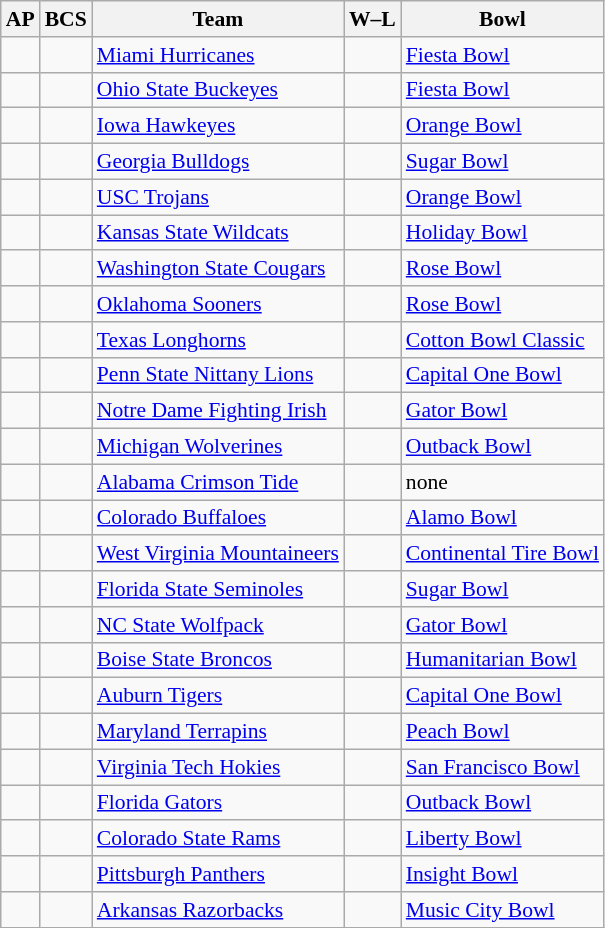<table class="wikitable" style="font-size:90%;">
<tr>
<th>AP</th>
<th>BCS</th>
<th>Team</th>
<th>W–L</th>
<th>Bowl</th>
</tr>
<tr>
<td></td>
<td></td>
<td><a href='#'>Miami Hurricanes</a></td>
<td></td>
<td><a href='#'>Fiesta Bowl</a> </td>
</tr>
<tr>
<td></td>
<td></td>
<td><a href='#'>Ohio State Buckeyes</a></td>
<td></td>
<td><a href='#'>Fiesta Bowl</a> </td>
</tr>
<tr>
<td></td>
<td></td>
<td><a href='#'>Iowa Hawkeyes</a></td>
<td></td>
<td><a href='#'>Orange Bowl</a> </td>
</tr>
<tr>
<td></td>
<td></td>
<td><a href='#'>Georgia Bulldogs</a></td>
<td></td>
<td><a href='#'>Sugar Bowl</a> </td>
</tr>
<tr>
<td></td>
<td></td>
<td><a href='#'>USC Trojans</a></td>
<td></td>
<td><a href='#'>Orange Bowl</a> </td>
</tr>
<tr>
<td></td>
<td></td>
<td><a href='#'>Kansas State Wildcats</a></td>
<td></td>
<td><a href='#'>Holiday Bowl</a></td>
</tr>
<tr>
<td></td>
<td></td>
<td><a href='#'>Washington State Cougars</a></td>
<td></td>
<td><a href='#'>Rose Bowl</a> </td>
</tr>
<tr>
<td></td>
<td></td>
<td><a href='#'>Oklahoma Sooners</a></td>
<td></td>
<td><a href='#'>Rose Bowl</a> </td>
</tr>
<tr>
<td></td>
<td></td>
<td><a href='#'>Texas Longhorns</a></td>
<td></td>
<td><a href='#'>Cotton Bowl Classic</a></td>
</tr>
<tr>
<td></td>
<td></td>
<td><a href='#'>Penn State Nittany Lions</a></td>
<td></td>
<td><a href='#'>Capital One Bowl</a></td>
</tr>
<tr>
<td></td>
<td></td>
<td><a href='#'>Notre Dame Fighting Irish</a></td>
<td></td>
<td><a href='#'>Gator Bowl</a></td>
</tr>
<tr>
<td></td>
<td></td>
<td><a href='#'>Michigan Wolverines</a></td>
<td></td>
<td><a href='#'>Outback Bowl</a></td>
</tr>
<tr>
<td></td>
<td></td>
<td><a href='#'>Alabama Crimson Tide</a></td>
<td></td>
<td>none </td>
</tr>
<tr>
<td></td>
<td></td>
<td><a href='#'>Colorado Buffaloes</a></td>
<td></td>
<td><a href='#'>Alamo Bowl</a></td>
</tr>
<tr>
<td></td>
<td></td>
<td><a href='#'>West Virginia Mountaineers</a></td>
<td></td>
<td><a href='#'>Continental Tire Bowl</a></td>
</tr>
<tr>
<td></td>
<td></td>
<td><a href='#'>Florida State Seminoles</a></td>
<td></td>
<td><a href='#'>Sugar Bowl</a> </td>
</tr>
<tr>
<td></td>
<td></td>
<td><a href='#'>NC State Wolfpack</a></td>
<td></td>
<td><a href='#'>Gator Bowl</a></td>
</tr>
<tr>
<td></td>
<td></td>
<td><a href='#'>Boise State Broncos</a></td>
<td></td>
<td><a href='#'>Humanitarian Bowl</a></td>
</tr>
<tr>
<td></td>
<td></td>
<td><a href='#'>Auburn Tigers</a></td>
<td></td>
<td><a href='#'>Capital One Bowl</a></td>
</tr>
<tr>
<td></td>
<td></td>
<td><a href='#'>Maryland Terrapins</a></td>
<td></td>
<td><a href='#'>Peach Bowl</a></td>
</tr>
<tr>
<td></td>
<td></td>
<td><a href='#'>Virginia Tech Hokies</a></td>
<td></td>
<td><a href='#'>San Francisco Bowl</a></td>
</tr>
<tr>
<td></td>
<td></td>
<td><a href='#'>Florida Gators</a></td>
<td></td>
<td><a href='#'>Outback Bowl</a></td>
</tr>
<tr>
<td></td>
<td></td>
<td><a href='#'>Colorado State Rams</a></td>
<td></td>
<td><a href='#'>Liberty Bowl</a></td>
</tr>
<tr>
<td></td>
<td></td>
<td><a href='#'>Pittsburgh Panthers</a></td>
<td></td>
<td><a href='#'>Insight Bowl</a></td>
</tr>
<tr>
<td></td>
<td></td>
<td><a href='#'>Arkansas Razorbacks</a></td>
<td></td>
<td><a href='#'>Music City Bowl</a></td>
</tr>
</table>
